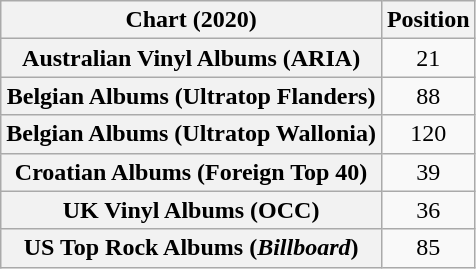<table class="wikitable sortable plainrowheaders" style="text-align:center">
<tr>
<th scope="col">Chart (2020)</th>
<th scope="col">Position</th>
</tr>
<tr>
<th scope="row">Australian Vinyl Albums (ARIA)</th>
<td>21</td>
</tr>
<tr>
<th scope="row">Belgian Albums (Ultratop Flanders)</th>
<td>88</td>
</tr>
<tr>
<th scope="row">Belgian Albums (Ultratop Wallonia)</th>
<td>120</td>
</tr>
<tr>
<th scope="row">Croatian Albums (Foreign Top 40)</th>
<td>39</td>
</tr>
<tr>
<th scope="row">UK Vinyl Albums (OCC)</th>
<td>36</td>
</tr>
<tr>
<th scope="row">US Top Rock Albums (<em>Billboard</em>)</th>
<td>85</td>
</tr>
</table>
